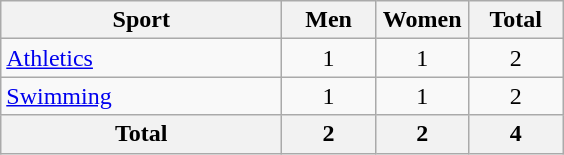<table class="wikitable sortable" style="text-align:center;">
<tr>
<th width=180>Sport</th>
<th width=55>Men</th>
<th width=55>Women</th>
<th width=55>Total</th>
</tr>
<tr>
<td align=left><a href='#'>Athletics</a></td>
<td>1</td>
<td>1</td>
<td>2</td>
</tr>
<tr>
<td align=left><a href='#'>Swimming</a></td>
<td>1</td>
<td>1</td>
<td>2</td>
</tr>
<tr>
<th>Total</th>
<th>2</th>
<th>2</th>
<th>4</th>
</tr>
</table>
